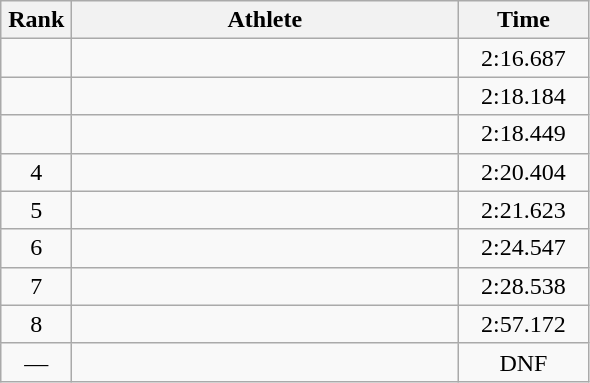<table class=wikitable sortable| style="text-align:center">
<tr>
<th width=40>Rank</th>
<th width=250>Athlete</th>
<th width=80>Time</th>
</tr>
<tr>
<td></td>
<td align=left></td>
<td>2:16.687</td>
</tr>
<tr>
<td></td>
<td align=left></td>
<td>2:18.184</td>
</tr>
<tr>
<td></td>
<td align=left></td>
<td>2:18.449</td>
</tr>
<tr>
<td>4</td>
<td align=left></td>
<td>2:20.404</td>
</tr>
<tr>
<td>5</td>
<td align=left></td>
<td>2:21.623</td>
</tr>
<tr>
<td>6</td>
<td align=left></td>
<td>2:24.547</td>
</tr>
<tr>
<td>7</td>
<td align=left></td>
<td>2:28.538</td>
</tr>
<tr>
<td>8</td>
<td align=left></td>
<td>2:57.172</td>
</tr>
<tr>
<td>—</td>
<td align=left></td>
<td>DNF</td>
</tr>
</table>
